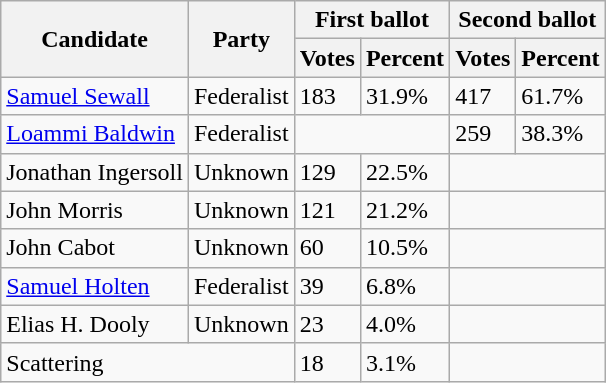<table class=wikitable>
<tr>
<th rowspan=2>Candidate</th>
<th rowspan=2>Party</th>
<th colspan=2>First ballot</th>
<th colspan=2>Second ballot</th>
</tr>
<tr>
<th>Votes</th>
<th>Percent</th>
<th>Votes</th>
<th>Percent</th>
</tr>
<tr>
<td><a href='#'>Samuel Sewall</a></td>
<td>Federalist</td>
<td>183</td>
<td>31.9%</td>
<td>417</td>
<td>61.7%</td>
</tr>
<tr>
<td><a href='#'>Loammi Baldwin</a></td>
<td>Federalist</td>
<td colspan=2></td>
<td>259</td>
<td>38.3%</td>
</tr>
<tr>
<td>Jonathan Ingersoll</td>
<td>Unknown</td>
<td>129</td>
<td>22.5%</td>
<td colspan=2></td>
</tr>
<tr>
<td>John Morris</td>
<td>Unknown</td>
<td>121</td>
<td>21.2%</td>
<td colspan=2></td>
</tr>
<tr>
<td>John Cabot</td>
<td>Unknown</td>
<td>60</td>
<td>10.5%</td>
<td colspan=2></td>
</tr>
<tr>
<td><a href='#'>Samuel Holten</a></td>
<td>Federalist</td>
<td>39</td>
<td>6.8%</td>
<td colspan=2></td>
</tr>
<tr>
<td>Elias H. Dooly</td>
<td>Unknown</td>
<td>23</td>
<td>4.0%</td>
<td colspan=2></td>
</tr>
<tr>
<td colspan=2>Scattering</td>
<td>18</td>
<td>3.1%</td>
<td colspan=2></td>
</tr>
</table>
